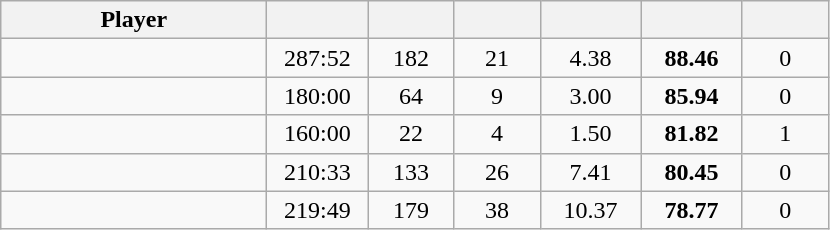<table class="wikitable sortable" style="text-align:center;">
<tr>
<th width="170px">Player</th>
<th width="60px"></th>
<th width="50px"></th>
<th width="50px"></th>
<th width="60px"></th>
<th width="60px"></th>
<th width="50px"></th>
</tr>
<tr>
<td align="left"> </td>
<td>287:52</td>
<td>182</td>
<td>21</td>
<td>4.38</td>
<td><strong>88.46</strong></td>
<td>0</td>
</tr>
<tr>
<td align="left"> </td>
<td>180:00</td>
<td>64</td>
<td>9</td>
<td>3.00</td>
<td><strong>85.94</strong></td>
<td>0</td>
</tr>
<tr>
<td align="left"> </td>
<td>160:00</td>
<td>22</td>
<td>4</td>
<td>1.50</td>
<td><strong>81.82</strong></td>
<td>1</td>
</tr>
<tr>
<td align="left"> </td>
<td>210:33</td>
<td>133</td>
<td>26</td>
<td>7.41</td>
<td><strong>80.45</strong></td>
<td>0</td>
</tr>
<tr>
<td align="left"> </td>
<td>219:49</td>
<td>179</td>
<td>38</td>
<td>10.37</td>
<td><strong>78.77</strong></td>
<td>0</td>
</tr>
</table>
